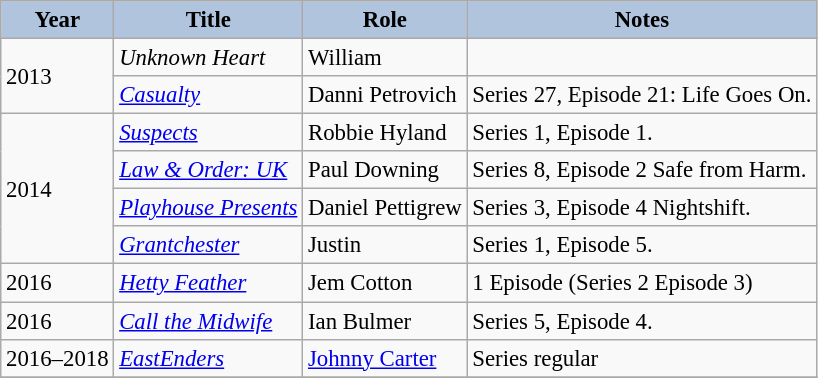<table class="wikitable" style="font-size:95%">
<tr style="text-align:center;">
<th style="background:#B0C4DE;">Year</th>
<th style="background:#B0C4DE;">Title</th>
<th style="background:#B0C4DE;">Role</th>
<th style="background:#B0C4DE;">Notes</th>
</tr>
<tr>
<td rowspan="2">2013</td>
<td><em>Unknown Heart</em></td>
<td>William</td>
<td></td>
</tr>
<tr>
<td><em><a href='#'>Casualty</a></em></td>
<td>Danni Petrovich</td>
<td>Series 27, Episode 21: Life Goes On.</td>
</tr>
<tr>
<td rowspan="4">2014</td>
<td><em><a href='#'>Suspects</a></em></td>
<td>Robbie Hyland</td>
<td>Series 1, Episode 1.</td>
</tr>
<tr>
<td><em><a href='#'>Law & Order: UK</a></em></td>
<td>Paul Downing</td>
<td>Series 8, Episode 2 Safe from Harm.</td>
</tr>
<tr>
<td><em><a href='#'>Playhouse Presents</a></em></td>
<td>Daniel Pettigrew</td>
<td>Series 3, Episode 4 Nightshift.</td>
</tr>
<tr>
<td><em><a href='#'>Grantchester</a></em></td>
<td>Justin</td>
<td>Series 1, Episode 5.</td>
</tr>
<tr>
<td>2016</td>
<td><em><a href='#'>Hetty Feather</a></em></td>
<td>Jem Cotton</td>
<td>1 Episode (Series 2 Episode 3)</td>
</tr>
<tr>
<td>2016</td>
<td><em><a href='#'>Call the Midwife</a></em></td>
<td>Ian Bulmer</td>
<td>Series 5, Episode 4.</td>
</tr>
<tr>
<td>2016–2018</td>
<td><em><a href='#'>EastEnders</a></em></td>
<td><a href='#'>Johnny Carter</a></td>
<td>Series regular</td>
</tr>
<tr>
</tr>
</table>
